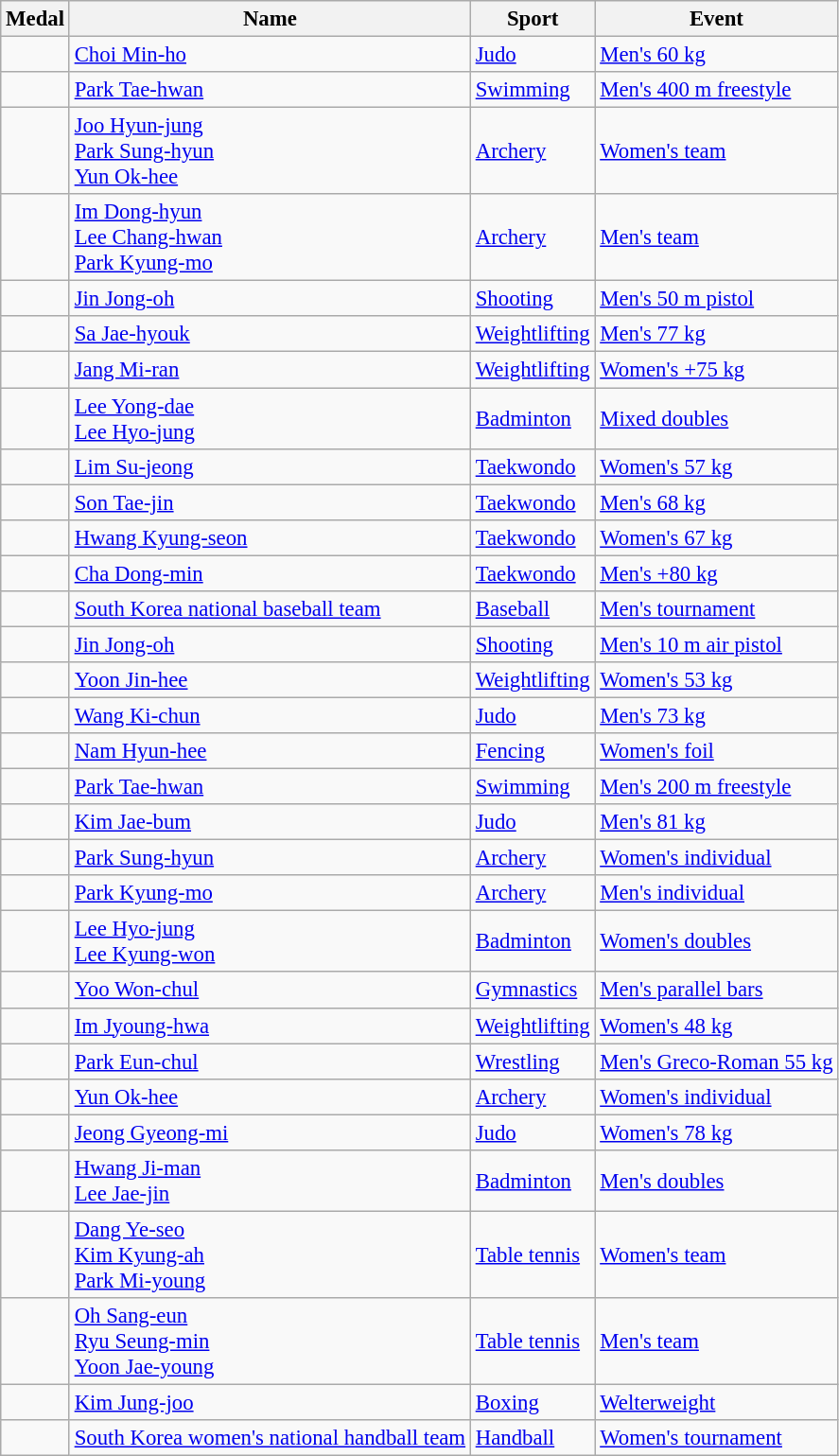<table class="wikitable sortable" style="font-size:95%">
<tr>
<th>Medal</th>
<th>Name</th>
<th>Sport</th>
<th>Event</th>
</tr>
<tr>
<td></td>
<td><a href='#'>Choi Min-ho</a></td>
<td><a href='#'>Judo</a></td>
<td><a href='#'>Men's 60 kg</a></td>
</tr>
<tr>
<td></td>
<td><a href='#'>Park Tae-hwan</a></td>
<td><a href='#'>Swimming</a></td>
<td><a href='#'>Men's 400 m freestyle</a></td>
</tr>
<tr>
<td></td>
<td><a href='#'>Joo Hyun-jung</a><br><a href='#'>Park Sung-hyun</a><br><a href='#'>Yun Ok-hee</a></td>
<td><a href='#'>Archery</a></td>
<td><a href='#'>Women's team</a></td>
</tr>
<tr>
<td></td>
<td><a href='#'>Im Dong-hyun</a><br><a href='#'>Lee Chang-hwan</a><br><a href='#'>Park Kyung-mo</a></td>
<td><a href='#'>Archery</a></td>
<td><a href='#'>Men's team</a></td>
</tr>
<tr>
<td></td>
<td><a href='#'>Jin Jong-oh</a></td>
<td><a href='#'>Shooting</a></td>
<td><a href='#'>Men's 50 m pistol</a></td>
</tr>
<tr>
<td></td>
<td><a href='#'>Sa Jae-hyouk</a></td>
<td><a href='#'>Weightlifting</a></td>
<td><a href='#'>Men's 77 kg</a></td>
</tr>
<tr>
<td></td>
<td><a href='#'>Jang Mi-ran</a></td>
<td><a href='#'>Weightlifting</a></td>
<td><a href='#'>Women's +75 kg</a></td>
</tr>
<tr>
<td></td>
<td><a href='#'>Lee Yong-dae</a><br><a href='#'>Lee Hyo-jung</a></td>
<td><a href='#'>Badminton</a></td>
<td><a href='#'>Mixed doubles</a></td>
</tr>
<tr>
<td></td>
<td><a href='#'>Lim Su-jeong</a></td>
<td><a href='#'>Taekwondo</a></td>
<td><a href='#'>Women's 57 kg</a></td>
</tr>
<tr>
<td></td>
<td><a href='#'>Son Tae-jin</a></td>
<td><a href='#'>Taekwondo</a></td>
<td><a href='#'>Men's 68 kg</a></td>
</tr>
<tr>
<td></td>
<td><a href='#'>Hwang Kyung-seon</a></td>
<td><a href='#'>Taekwondo</a></td>
<td><a href='#'>Women's 67 kg</a></td>
</tr>
<tr>
<td></td>
<td><a href='#'>Cha Dong-min</a></td>
<td><a href='#'>Taekwondo</a></td>
<td><a href='#'>Men's +80 kg</a></td>
</tr>
<tr>
<td></td>
<td><a href='#'>South Korea national baseball team</a><br></td>
<td><a href='#'>Baseball</a></td>
<td><a href='#'>Men's tournament</a></td>
</tr>
<tr>
<td></td>
<td><a href='#'>Jin Jong-oh</a></td>
<td><a href='#'>Shooting</a></td>
<td><a href='#'>Men's 10 m air pistol</a></td>
</tr>
<tr>
<td></td>
<td><a href='#'>Yoon Jin-hee</a></td>
<td><a href='#'>Weightlifting</a></td>
<td><a href='#'>Women's 53 kg</a></td>
</tr>
<tr>
<td></td>
<td><a href='#'>Wang Ki-chun</a></td>
<td><a href='#'>Judo</a></td>
<td><a href='#'>Men's 73 kg</a></td>
</tr>
<tr>
<td></td>
<td><a href='#'>Nam Hyun-hee</a></td>
<td><a href='#'>Fencing</a></td>
<td><a href='#'>Women's foil</a></td>
</tr>
<tr>
<td></td>
<td><a href='#'>Park Tae-hwan</a></td>
<td><a href='#'>Swimming</a></td>
<td><a href='#'>Men's 200 m freestyle</a></td>
</tr>
<tr>
<td></td>
<td><a href='#'>Kim Jae-bum</a></td>
<td><a href='#'>Judo</a></td>
<td><a href='#'>Men's 81 kg</a></td>
</tr>
<tr>
<td></td>
<td><a href='#'>Park Sung-hyun</a></td>
<td><a href='#'>Archery</a></td>
<td><a href='#'>Women's individual</a></td>
</tr>
<tr>
<td></td>
<td><a href='#'>Park Kyung-mo</a></td>
<td><a href='#'>Archery</a></td>
<td><a href='#'>Men's individual</a></td>
</tr>
<tr>
<td></td>
<td><a href='#'>Lee Hyo-jung</a><br><a href='#'>Lee Kyung-won</a></td>
<td><a href='#'>Badminton</a></td>
<td><a href='#'>Women's doubles</a></td>
</tr>
<tr>
<td></td>
<td><a href='#'>Yoo Won-chul</a></td>
<td><a href='#'>Gymnastics</a></td>
<td><a href='#'>Men's parallel bars</a></td>
</tr>
<tr>
<td></td>
<td><a href='#'>Im Jyoung-hwa</a></td>
<td><a href='#'>Weightlifting</a></td>
<td><a href='#'>Women's 48 kg</a></td>
</tr>
<tr>
<td></td>
<td><a href='#'>Park Eun-chul</a></td>
<td><a href='#'>Wrestling</a></td>
<td><a href='#'>Men's Greco-Roman 55 kg</a></td>
</tr>
<tr>
<td></td>
<td><a href='#'>Yun Ok-hee</a></td>
<td><a href='#'>Archery</a></td>
<td><a href='#'>Women's individual</a></td>
</tr>
<tr>
<td></td>
<td><a href='#'>Jeong Gyeong-mi</a></td>
<td><a href='#'>Judo</a></td>
<td><a href='#'>Women's 78 kg</a></td>
</tr>
<tr>
<td></td>
<td><a href='#'>Hwang Ji-man</a><br><a href='#'>Lee Jae-jin</a></td>
<td><a href='#'>Badminton</a></td>
<td><a href='#'>Men's doubles</a></td>
</tr>
<tr>
<td></td>
<td><a href='#'>Dang Ye-seo</a><br><a href='#'>Kim Kyung-ah</a><br><a href='#'>Park Mi-young</a></td>
<td><a href='#'>Table tennis</a></td>
<td><a href='#'>Women's team</a></td>
</tr>
<tr>
<td></td>
<td><a href='#'>Oh Sang-eun</a><br><a href='#'>Ryu Seung-min</a><br><a href='#'>Yoon Jae-young</a></td>
<td><a href='#'>Table tennis</a></td>
<td><a href='#'>Men's team</a></td>
</tr>
<tr>
<td></td>
<td><a href='#'>Kim Jung-joo</a></td>
<td><a href='#'>Boxing</a></td>
<td><a href='#'>Welterweight</a></td>
</tr>
<tr>
<td></td>
<td><a href='#'>South Korea women's national handball team</a><br></td>
<td><a href='#'>Handball</a></td>
<td><a href='#'>Women's tournament</a></td>
</tr>
</table>
